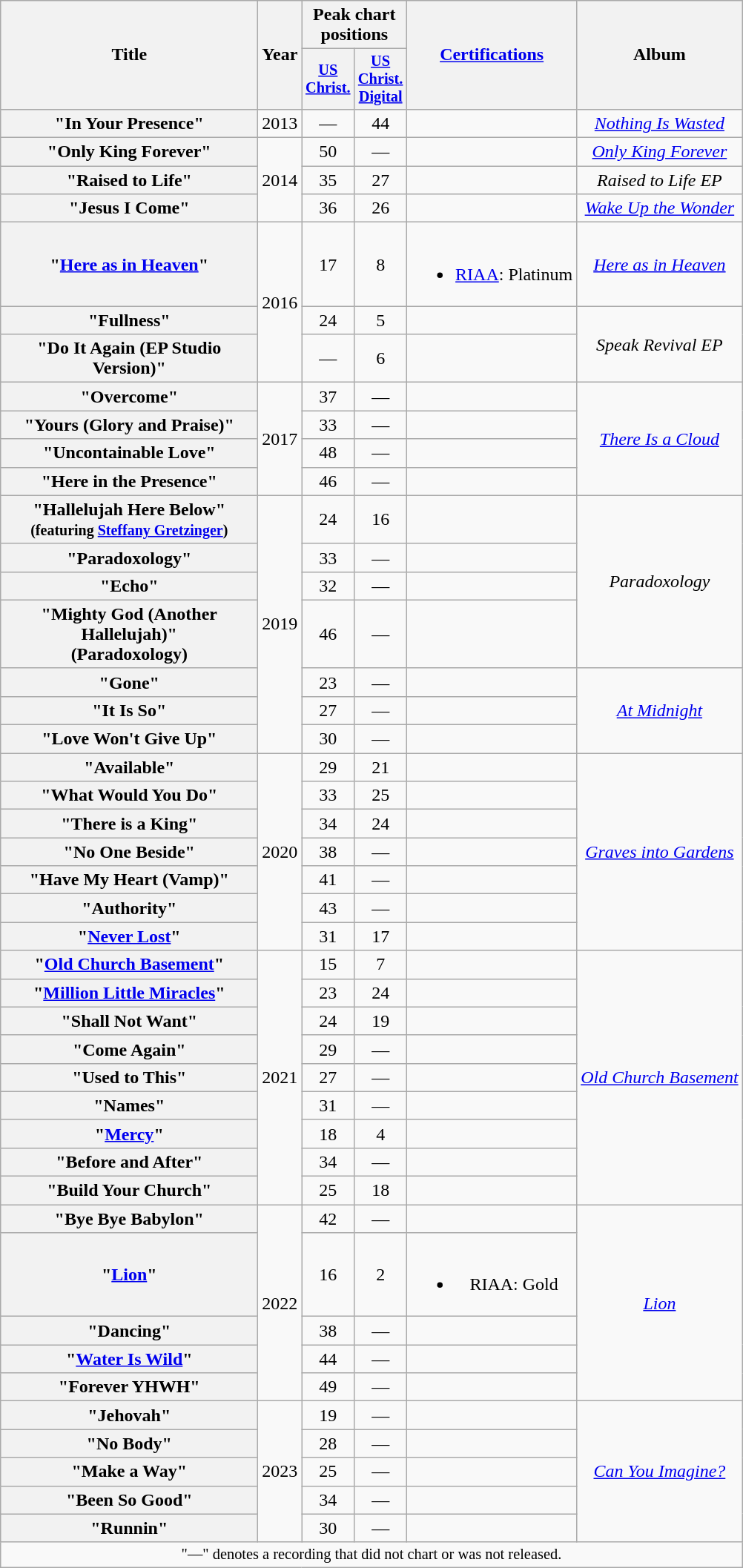<table class="wikitable plainrowheaders" style="text-align:center;">
<tr>
<th scope="col" rowspan="2" style="width:14em;">Title</th>
<th scope="col" rowspan="2">Year</th>
<th scope="col" colspan="2">Peak chart positions</th>
<th scope="col" rowspan="2"><a href='#'>Certifications</a></th>
<th scope="col" rowspan="2">Album</th>
</tr>
<tr>
<th style="width:3em; font-size:85%;"><a href='#'>US<br>Christ.</a><br></th>
<th style="width:3em; font-size:85%;"><a href='#'>US<br>Christ.<br>Digital</a><br></th>
</tr>
<tr>
<th scope="row">"In Your Presence"</th>
<td>2013</td>
<td>—</td>
<td>44</td>
<td></td>
<td><em><a href='#'>Nothing Is Wasted</a></em></td>
</tr>
<tr>
<th scope="row">"Only King Forever"</th>
<td rowspan="3">2014</td>
<td>50</td>
<td>—</td>
<td></td>
<td><em><a href='#'>Only King Forever</a></em></td>
</tr>
<tr>
<th scope="row">"Raised to Life"</th>
<td>35</td>
<td>27</td>
<td></td>
<td><em>Raised to Life EP</em></td>
</tr>
<tr>
<th scope="row">"Jesus I Come"</th>
<td>36</td>
<td>26</td>
<td></td>
<td><em><a href='#'>Wake Up the Wonder</a></em></td>
</tr>
<tr>
<th scope="row">"<a href='#'>Here as in Heaven</a>"</th>
<td rowspan="3">2016</td>
<td>17</td>
<td>8</td>
<td><br><ul><li><a href='#'>RIAA</a>: Platinum</li></ul></td>
<td><em><a href='#'>Here as in Heaven</a></em></td>
</tr>
<tr>
<th scope="row">"Fullness"</th>
<td>24</td>
<td>5</td>
<td></td>
<td rowspan="2"><em>Speak Revival EP</em></td>
</tr>
<tr>
<th scope="row">"Do It Again (EP Studio Version)"</th>
<td>—</td>
<td>6</td>
<td></td>
</tr>
<tr>
<th scope="row">"Overcome"</th>
<td rowspan="4">2017</td>
<td>37</td>
<td>—</td>
<td></td>
<td rowspan="4"><em><a href='#'>There Is a Cloud</a></em></td>
</tr>
<tr>
<th scope="row">"Yours (Glory and Praise)"</th>
<td>33</td>
<td>—</td>
<td></td>
</tr>
<tr>
<th scope="row">"Uncontainable Love"</th>
<td>48</td>
<td>—</td>
<td></td>
</tr>
<tr>
<th scope="row">"Here in the Presence"</th>
<td>46</td>
<td>—</td>
<td></td>
</tr>
<tr>
<th scope="row">"Hallelujah Here Below"<br><small>(featuring <a href='#'>Steffany Gretzinger</a>)</small></th>
<td rowspan="7">2019</td>
<td>24</td>
<td>16</td>
<td></td>
<td rowspan="4"><em>Paradoxology</em></td>
</tr>
<tr>
<th scope="row">"Paradoxology"</th>
<td>33</td>
<td>—</td>
<td></td>
</tr>
<tr>
<th scope="row">"Echo"</th>
<td>32</td>
<td>—</td>
<td></td>
</tr>
<tr>
<th scope="row">"Mighty God (Another Hallelujah)"<br>(Paradoxology)</th>
<td>46</td>
<td>—</td>
<td></td>
</tr>
<tr>
<th scope="row">"Gone"</th>
<td>23</td>
<td>—</td>
<td></td>
<td rowspan="3"><em><a href='#'>At Midnight</a></em></td>
</tr>
<tr>
<th scope="row">"It Is So"</th>
<td>27</td>
<td>—</td>
<td></td>
</tr>
<tr>
<th scope="row">"Love Won't Give Up"</th>
<td>30</td>
<td>—</td>
<td></td>
</tr>
<tr>
<th scope="row">"Available"</th>
<td rowspan="7">2020</td>
<td>29</td>
<td>21</td>
<td></td>
<td rowspan="7"><em><a href='#'>Graves into Gardens</a></em></td>
</tr>
<tr>
<th scope="row">"What Would You Do" <br></th>
<td>33</td>
<td>25</td>
<td></td>
</tr>
<tr>
<th scope="row">"There is a King"</th>
<td>34</td>
<td>24</td>
<td></td>
</tr>
<tr>
<th scope="row">"No One Beside"</th>
<td>38</td>
<td>—</td>
<td></td>
</tr>
<tr>
<th scope="row">"Have My Heart (Vamp)"</th>
<td>41</td>
<td>—</td>
<td></td>
</tr>
<tr>
<th scope="row">"Authority"</th>
<td>43</td>
<td>—</td>
<td></td>
</tr>
<tr>
<th scope="row">"<a href='#'>Never Lost</a>"<br></th>
<td>31</td>
<td>17</td>
<td></td>
</tr>
<tr>
<th scope="row">"<a href='#'>Old Church Basement</a>"<br></th>
<td rowspan="9">2021</td>
<td>15</td>
<td>7</td>
<td></td>
<td rowspan="9"><em><a href='#'>Old Church Basement</a></em></td>
</tr>
<tr>
<th scope="row">"<a href='#'>Million Little Miracles</a>"<br></th>
<td>23</td>
<td>24</td>
<td></td>
</tr>
<tr>
<th scope="row">"Shall Not Want"<br></th>
<td>24</td>
<td>19</td>
<td></td>
</tr>
<tr>
<th scope="row">"Come Again"<br></th>
<td>29</td>
<td>—</td>
<td></td>
</tr>
<tr>
<th scope="row">"Used to This"<br></th>
<td>27</td>
<td>—</td>
<td></td>
</tr>
<tr>
<th scope="row">"Names"<br></th>
<td>31</td>
<td>—</td>
<td></td>
</tr>
<tr>
<th scope="row">"<a href='#'>Mercy</a>"<br></th>
<td>18</td>
<td>4</td>
<td></td>
</tr>
<tr>
<th scope="row">"Before and After"<br></th>
<td>34</td>
<td>—</td>
<td></td>
</tr>
<tr>
<th scope="row">"Build Your Church"<br></th>
<td>25</td>
<td>18</td>
<td></td>
</tr>
<tr>
<th scope="row">"Bye Bye Babylon"<br></th>
<td rowspan="5">2022</td>
<td>42</td>
<td>—</td>
<td></td>
<td rowspan="5"><em><a href='#'>Lion</a></em></td>
</tr>
<tr>
<th scope="row">"<a href='#'>Lion</a>"<br></th>
<td>16</td>
<td>2</td>
<td><br><ul><li>RIAA: Gold</li></ul></td>
</tr>
<tr>
<th scope="row">"Dancing"<br></th>
<td>38</td>
<td>—</td>
<td></td>
</tr>
<tr>
<th scope="row">"<a href='#'>Water Is Wild</a>"<br></th>
<td>44</td>
<td>—</td>
<td></td>
</tr>
<tr>
<th scope="row">"Forever YHWH"<br></th>
<td>49</td>
<td>—</td>
<td></td>
</tr>
<tr>
<th scope="row">"Jehovah"<br></th>
<td rowspan="5">2023</td>
<td>19</td>
<td>—</td>
<td></td>
<td rowspan="5"><em><a href='#'>Can You Imagine?</a></em></td>
</tr>
<tr>
<th scope="row">"No Body"<br></th>
<td>28</td>
<td>—</td>
<td></td>
</tr>
<tr>
<th scope="row">"Make a Way"<br></th>
<td>25</td>
<td>—</td>
<td></td>
</tr>
<tr>
<th scope="row">"Been So Good"<br></th>
<td>34</td>
<td>—</td>
<td></td>
</tr>
<tr>
<th scope="row">"Runnin"<br></th>
<td>30</td>
<td>—</td>
<td></td>
</tr>
<tr>
<td colspan="20" style="font-size:85%;">"—" denotes a recording that did not chart or was not released.</td>
</tr>
</table>
